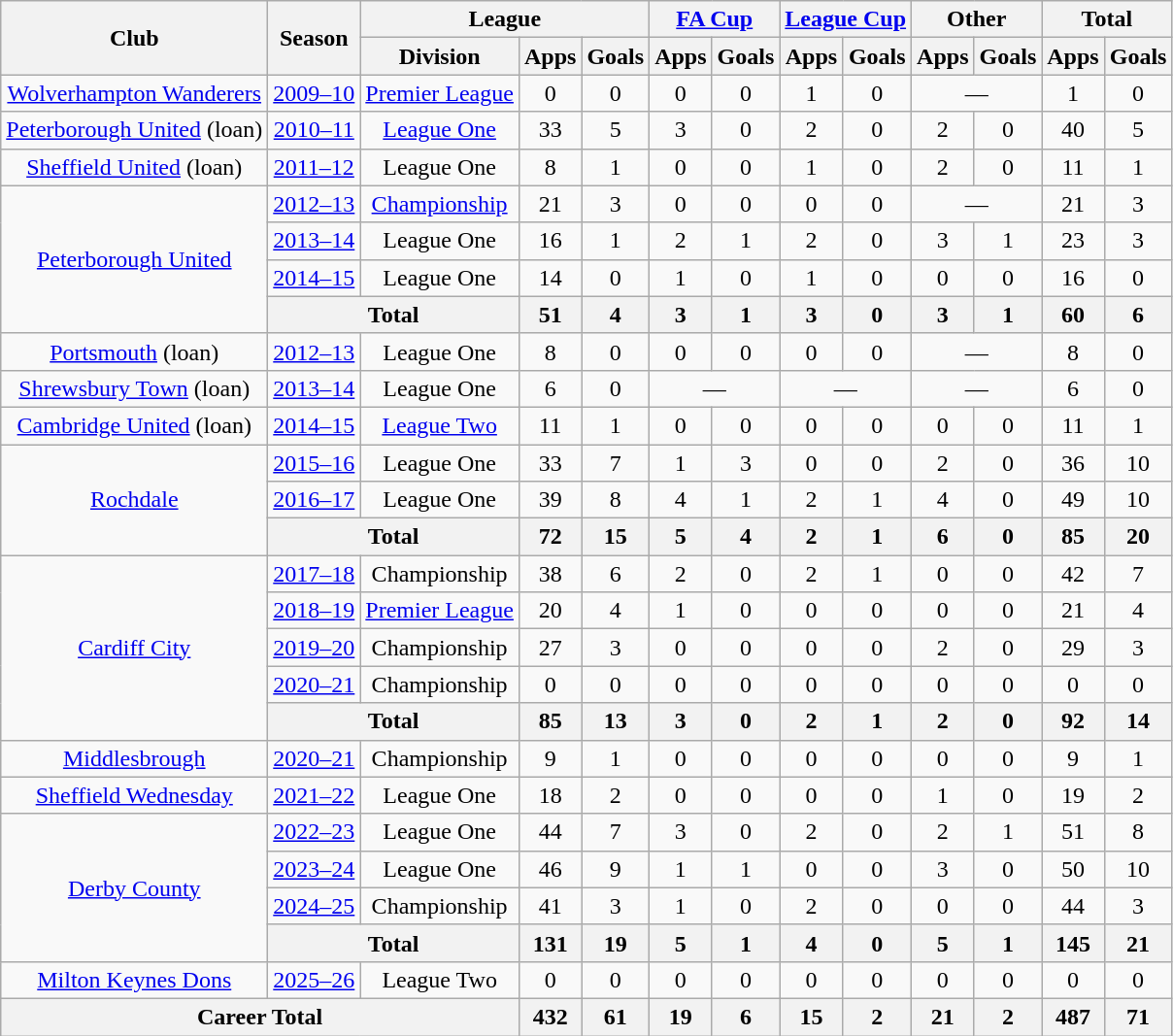<table class=wikitable style="text-align: center">
<tr>
<th rowspan=2>Club</th>
<th rowspan=2>Season</th>
<th colspan=3>League</th>
<th colspan=2><a href='#'>FA Cup</a></th>
<th colspan=2><a href='#'>League Cup</a></th>
<th colspan=2>Other</th>
<th colspan=2>Total</th>
</tr>
<tr>
<th>Division</th>
<th>Apps</th>
<th>Goals</th>
<th>Apps</th>
<th>Goals</th>
<th>Apps</th>
<th>Goals</th>
<th>Apps</th>
<th>Goals</th>
<th>Apps</th>
<th>Goals</th>
</tr>
<tr>
<td><a href='#'>Wolverhampton Wanderers</a></td>
<td><a href='#'>2009–10</a></td>
<td><a href='#'>Premier League</a></td>
<td>0</td>
<td>0</td>
<td>0</td>
<td>0</td>
<td>1</td>
<td>0</td>
<td colspan=2>—</td>
<td>1</td>
<td>0</td>
</tr>
<tr>
<td><a href='#'>Peterborough United</a> (loan)</td>
<td><a href='#'>2010–11</a></td>
<td><a href='#'>League One</a></td>
<td>33</td>
<td>5</td>
<td>3</td>
<td>0</td>
<td>2</td>
<td>0</td>
<td>2</td>
<td>0</td>
<td>40</td>
<td>5</td>
</tr>
<tr>
<td><a href='#'>Sheffield United</a> (loan)</td>
<td><a href='#'>2011–12</a></td>
<td>League One</td>
<td>8</td>
<td>1</td>
<td>0</td>
<td>0</td>
<td>1</td>
<td>0</td>
<td>2</td>
<td>0</td>
<td>11</td>
<td>1</td>
</tr>
<tr>
<td rowspan=4><a href='#'>Peterborough United</a></td>
<td><a href='#'>2012–13</a></td>
<td><a href='#'>Championship</a></td>
<td>21</td>
<td>3</td>
<td>0</td>
<td>0</td>
<td>0</td>
<td>0</td>
<td colspan=2>—</td>
<td>21</td>
<td>3</td>
</tr>
<tr>
<td><a href='#'>2013–14</a></td>
<td>League One</td>
<td>16</td>
<td>1</td>
<td>2</td>
<td>1</td>
<td>2</td>
<td>0</td>
<td>3</td>
<td>1</td>
<td>23</td>
<td>3</td>
</tr>
<tr>
<td><a href='#'>2014–15</a></td>
<td>League One</td>
<td>14</td>
<td>0</td>
<td>1</td>
<td>0</td>
<td>1</td>
<td>0</td>
<td>0</td>
<td>0</td>
<td>16</td>
<td>0</td>
</tr>
<tr>
<th colspan=2>Total</th>
<th>51</th>
<th>4</th>
<th>3</th>
<th>1</th>
<th>3</th>
<th>0</th>
<th>3</th>
<th>1</th>
<th>60</th>
<th>6</th>
</tr>
<tr>
<td><a href='#'>Portsmouth</a> (loan)</td>
<td><a href='#'>2012–13</a></td>
<td>League One</td>
<td>8</td>
<td>0</td>
<td>0</td>
<td>0</td>
<td>0</td>
<td>0</td>
<td colspan=2>—</td>
<td>8</td>
<td>0</td>
</tr>
<tr>
<td><a href='#'>Shrewsbury Town</a> (loan)</td>
<td><a href='#'>2013–14</a></td>
<td>League One</td>
<td>6</td>
<td>0</td>
<td colspan=2>—</td>
<td colspan=2>—</td>
<td colspan=2>—</td>
<td>6</td>
<td>0</td>
</tr>
<tr>
<td><a href='#'>Cambridge United</a> (loan)</td>
<td><a href='#'>2014–15</a></td>
<td><a href='#'>League Two</a></td>
<td>11</td>
<td>1</td>
<td>0</td>
<td>0</td>
<td>0</td>
<td>0</td>
<td>0</td>
<td>0</td>
<td>11</td>
<td>1</td>
</tr>
<tr>
<td rowspan=3><a href='#'>Rochdale</a></td>
<td><a href='#'>2015–16</a></td>
<td>League One</td>
<td>33</td>
<td>7</td>
<td>1</td>
<td>3</td>
<td>0</td>
<td>0</td>
<td>2</td>
<td>0</td>
<td>36</td>
<td>10</td>
</tr>
<tr>
<td><a href='#'>2016–17</a></td>
<td>League One</td>
<td>39</td>
<td>8</td>
<td>4</td>
<td>1</td>
<td>2</td>
<td>1</td>
<td>4</td>
<td>0</td>
<td>49</td>
<td>10</td>
</tr>
<tr>
<th colspan=2>Total</th>
<th>72</th>
<th>15</th>
<th>5</th>
<th>4</th>
<th>2</th>
<th>1</th>
<th>6</th>
<th>0</th>
<th>85</th>
<th>20</th>
</tr>
<tr>
<td rowspan=5><a href='#'>Cardiff City</a></td>
<td><a href='#'>2017–18</a></td>
<td>Championship</td>
<td>38</td>
<td>6</td>
<td>2</td>
<td>0</td>
<td>2</td>
<td>1</td>
<td>0</td>
<td>0</td>
<td>42</td>
<td>7</td>
</tr>
<tr>
<td><a href='#'>2018–19</a></td>
<td><a href='#'>Premier League</a></td>
<td>20</td>
<td>4</td>
<td>1</td>
<td>0</td>
<td>0</td>
<td>0</td>
<td>0</td>
<td>0</td>
<td>21</td>
<td>4</td>
</tr>
<tr>
<td><a href='#'>2019–20</a></td>
<td>Championship</td>
<td>27</td>
<td>3</td>
<td>0</td>
<td>0</td>
<td>0</td>
<td>0</td>
<td>2</td>
<td>0</td>
<td>29</td>
<td>3</td>
</tr>
<tr>
<td><a href='#'>2020–21</a></td>
<td>Championship</td>
<td>0</td>
<td>0</td>
<td>0</td>
<td>0</td>
<td>0</td>
<td>0</td>
<td>0</td>
<td>0</td>
<td>0</td>
<td>0</td>
</tr>
<tr>
<th colspan=2>Total</th>
<th>85</th>
<th>13</th>
<th>3</th>
<th>0</th>
<th>2</th>
<th>1</th>
<th>2</th>
<th>0</th>
<th>92</th>
<th>14</th>
</tr>
<tr>
<td><a href='#'>Middlesbrough</a></td>
<td><a href='#'>2020–21</a></td>
<td>Championship</td>
<td>9</td>
<td>1</td>
<td>0</td>
<td>0</td>
<td>0</td>
<td>0</td>
<td>0</td>
<td>0</td>
<td>9</td>
<td>1</td>
</tr>
<tr>
<td><a href='#'>Sheffield Wednesday</a></td>
<td><a href='#'>2021–22</a></td>
<td>League One</td>
<td>18</td>
<td>2</td>
<td>0</td>
<td>0</td>
<td>0</td>
<td>0</td>
<td>1</td>
<td>0</td>
<td>19</td>
<td>2</td>
</tr>
<tr>
<td rowspan=4><a href='#'>Derby County</a></td>
<td><a href='#'>2022–23</a></td>
<td>League One</td>
<td>44</td>
<td>7</td>
<td>3</td>
<td>0</td>
<td>2</td>
<td>0</td>
<td>2</td>
<td>1</td>
<td>51</td>
<td>8</td>
</tr>
<tr>
<td><a href='#'>2023–24</a></td>
<td>League One</td>
<td>46</td>
<td>9</td>
<td>1</td>
<td>1</td>
<td>0</td>
<td>0</td>
<td>3</td>
<td>0</td>
<td>50</td>
<td>10</td>
</tr>
<tr>
<td><a href='#'>2024–25</a></td>
<td>Championship</td>
<td>41</td>
<td>3</td>
<td>1</td>
<td>0</td>
<td>2</td>
<td>0</td>
<td>0</td>
<td>0</td>
<td>44</td>
<td>3</td>
</tr>
<tr>
<th colspan=2>Total</th>
<th>131</th>
<th>19</th>
<th>5</th>
<th>1</th>
<th>4</th>
<th>0</th>
<th>5</th>
<th>1</th>
<th>145</th>
<th>21</th>
</tr>
<tr>
<td><a href='#'>Milton Keynes Dons</a></td>
<td><a href='#'>2025–26</a></td>
<td>League Two</td>
<td>0</td>
<td>0</td>
<td>0</td>
<td>0</td>
<td>0</td>
<td>0</td>
<td>0</td>
<td>0</td>
<td>0</td>
<td>0</td>
</tr>
<tr>
<th colspan=3>Career Total</th>
<th>432</th>
<th>61</th>
<th>19</th>
<th>6</th>
<th>15</th>
<th>2</th>
<th>21</th>
<th>2</th>
<th>487</th>
<th>71</th>
</tr>
</table>
